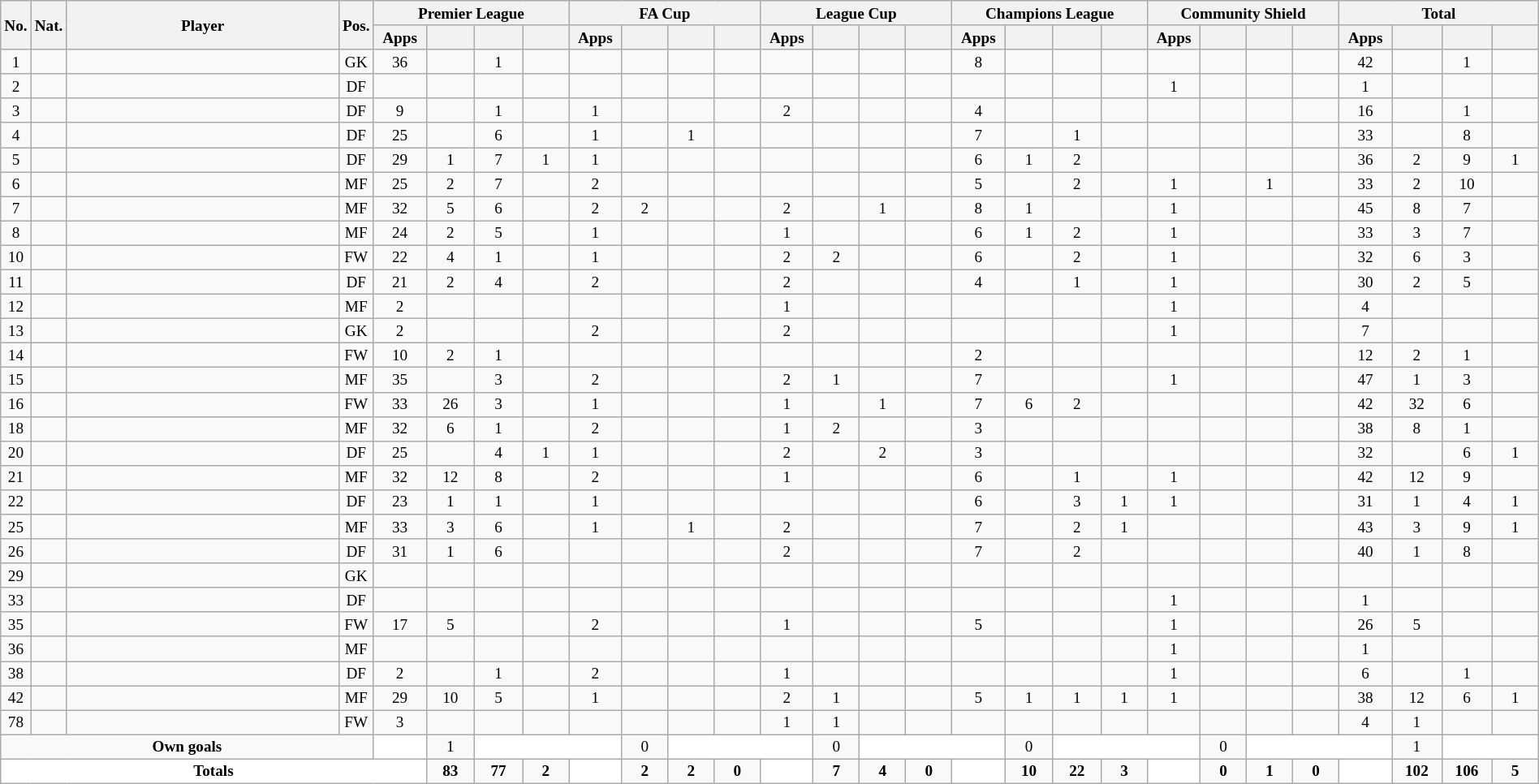<table class="wikitable sortable alternance"  style="font-size:80%; text-align:center; line-height:14px; width:100%;">
<tr>
<th rowspan="2" style="width:10px;">No.</th>
<th rowspan="2" style="width:10px;">Nat.</th>
<th rowspan="2" scope="col" style="width:275px;">Player</th>
<th rowspan="2" style="width:10px;">Pos.</th>
<th colspan="4">Premier League</th>
<th colspan="4">FA Cup</th>
<th colspan="4">League Cup</th>
<th colspan="4">Champions League</th>
<th colspan="4">Community Shield</th>
<th colspan="4">Total</th>
</tr>
<tr style="text-align:center;">
<th width=40>Apps</th>
<th width=40></th>
<th width=40></th>
<th width=40></th>
<th width=40>Apps</th>
<th width=40></th>
<th width=40></th>
<th width=40></th>
<th width=40>Apps</th>
<th width=40></th>
<th width=40></th>
<th width=40></th>
<th width=40>Apps</th>
<th width=40></th>
<th width=40></th>
<th width=40></th>
<th width=40>Apps</th>
<th width=40></th>
<th width=40></th>
<th width=40></th>
<th width=40>Apps</th>
<th width=40></th>
<th width=40></th>
<th width=40></th>
</tr>
<tr>
<td>1</td>
<td></td>
<td></td>
<td>GK</td>
<td>36</td>
<td></td>
<td>1</td>
<td></td>
<td></td>
<td></td>
<td></td>
<td></td>
<td></td>
<td></td>
<td></td>
<td></td>
<td>8</td>
<td></td>
<td></td>
<td></td>
<td></td>
<td></td>
<td></td>
<td></td>
<td>42</td>
<td></td>
<td>1</td>
<td></td>
</tr>
<tr>
<td>2</td>
<td></td>
<td></td>
<td>DF</td>
<td></td>
<td></td>
<td></td>
<td></td>
<td></td>
<td></td>
<td></td>
<td></td>
<td></td>
<td></td>
<td></td>
<td></td>
<td></td>
<td></td>
<td></td>
<td></td>
<td>1</td>
<td></td>
<td></td>
<td></td>
<td>1</td>
<td></td>
<td></td>
<td></td>
</tr>
<tr>
<td>3</td>
<td></td>
<td></td>
<td>DF</td>
<td>9</td>
<td></td>
<td>1</td>
<td></td>
<td>1</td>
<td></td>
<td></td>
<td></td>
<td>2</td>
<td></td>
<td></td>
<td></td>
<td>4</td>
<td></td>
<td></td>
<td></td>
<td></td>
<td></td>
<td></td>
<td></td>
<td>16</td>
<td></td>
<td>1</td>
<td></td>
</tr>
<tr>
<td>4</td>
<td></td>
<td></td>
<td>DF</td>
<td>25</td>
<td></td>
<td>6</td>
<td></td>
<td>1</td>
<td></td>
<td>1</td>
<td></td>
<td></td>
<td></td>
<td></td>
<td></td>
<td>7</td>
<td></td>
<td>1</td>
<td></td>
<td></td>
<td></td>
<td></td>
<td></td>
<td>33</td>
<td></td>
<td>8</td>
<td></td>
</tr>
<tr>
<td>5</td>
<td></td>
<td></td>
<td>DF</td>
<td>29</td>
<td>1</td>
<td>7</td>
<td>1</td>
<td>1</td>
<td></td>
<td></td>
<td></td>
<td></td>
<td></td>
<td></td>
<td></td>
<td>6</td>
<td>1</td>
<td>2</td>
<td></td>
<td></td>
<td></td>
<td></td>
<td></td>
<td>36</td>
<td>2</td>
<td>9</td>
<td>1</td>
</tr>
<tr>
<td>6</td>
<td></td>
<td></td>
<td>MF</td>
<td>25</td>
<td>2</td>
<td>7</td>
<td></td>
<td>2</td>
<td></td>
<td></td>
<td></td>
<td></td>
<td></td>
<td></td>
<td></td>
<td>5</td>
<td></td>
<td>2</td>
<td></td>
<td>1</td>
<td></td>
<td>1</td>
<td></td>
<td>33</td>
<td>2</td>
<td>10</td>
<td></td>
</tr>
<tr>
<td>7</td>
<td></td>
<td></td>
<td>MF</td>
<td>32</td>
<td>5</td>
<td>6</td>
<td></td>
<td>2</td>
<td>2</td>
<td></td>
<td></td>
<td>2</td>
<td></td>
<td>1</td>
<td></td>
<td>8</td>
<td>1</td>
<td></td>
<td></td>
<td>1</td>
<td></td>
<td></td>
<td></td>
<td>45</td>
<td>8</td>
<td>7</td>
<td></td>
</tr>
<tr>
<td>8</td>
<td></td>
<td></td>
<td>MF</td>
<td>24</td>
<td>2</td>
<td>5</td>
<td></td>
<td>1</td>
<td></td>
<td></td>
<td></td>
<td>1</td>
<td></td>
<td></td>
<td></td>
<td>6</td>
<td>1</td>
<td>2</td>
<td></td>
<td>1</td>
<td></td>
<td></td>
<td></td>
<td>33</td>
<td>3</td>
<td>7</td>
<td></td>
</tr>
<tr>
<td>10</td>
<td></td>
<td></td>
<td>FW</td>
<td>22</td>
<td>4</td>
<td>1</td>
<td></td>
<td>1</td>
<td></td>
<td></td>
<td></td>
<td>2</td>
<td>2</td>
<td></td>
<td></td>
<td>6</td>
<td></td>
<td>2</td>
<td></td>
<td>1</td>
<td></td>
<td></td>
<td></td>
<td>32</td>
<td>6</td>
<td>3</td>
<td></td>
</tr>
<tr>
<td>11</td>
<td></td>
<td></td>
<td>DF</td>
<td>21</td>
<td>2</td>
<td>4</td>
<td></td>
<td>2</td>
<td></td>
<td></td>
<td></td>
<td>2</td>
<td></td>
<td></td>
<td></td>
<td>4</td>
<td></td>
<td>1</td>
<td></td>
<td>1</td>
<td></td>
<td></td>
<td></td>
<td>30</td>
<td>2</td>
<td>5</td>
<td></td>
</tr>
<tr>
<td>12</td>
<td></td>
<td></td>
<td>MF</td>
<td>2</td>
<td></td>
<td></td>
<td></td>
<td></td>
<td></td>
<td></td>
<td></td>
<td>1</td>
<td></td>
<td></td>
<td></td>
<td></td>
<td></td>
<td></td>
<td></td>
<td>1</td>
<td></td>
<td></td>
<td></td>
<td>4</td>
<td></td>
<td></td>
<td></td>
</tr>
<tr>
<td>13</td>
<td></td>
<td></td>
<td>GK</td>
<td>2</td>
<td></td>
<td></td>
<td></td>
<td>2</td>
<td></td>
<td></td>
<td></td>
<td>2</td>
<td></td>
<td></td>
<td></td>
<td></td>
<td></td>
<td></td>
<td></td>
<td>1</td>
<td></td>
<td></td>
<td></td>
<td>7</td>
<td></td>
<td></td>
<td></td>
</tr>
<tr>
<td>14</td>
<td></td>
<td></td>
<td>FW</td>
<td>10</td>
<td>2</td>
<td>1</td>
<td></td>
<td></td>
<td></td>
<td></td>
<td></td>
<td></td>
<td></td>
<td></td>
<td></td>
<td>2</td>
<td></td>
<td></td>
<td></td>
<td></td>
<td></td>
<td></td>
<td></td>
<td>12</td>
<td>2</td>
<td>1</td>
<td></td>
</tr>
<tr>
<td>15</td>
<td></td>
<td></td>
<td>MF</td>
<td>35</td>
<td></td>
<td>3</td>
<td></td>
<td>2</td>
<td></td>
<td></td>
<td></td>
<td>2</td>
<td>1</td>
<td></td>
<td></td>
<td>7</td>
<td></td>
<td></td>
<td></td>
<td>1</td>
<td></td>
<td></td>
<td></td>
<td>47</td>
<td>1</td>
<td>3</td>
<td></td>
</tr>
<tr>
<td>16</td>
<td></td>
<td></td>
<td>FW</td>
<td>33</td>
<td>26</td>
<td>3</td>
<td></td>
<td>1</td>
<td></td>
<td></td>
<td></td>
<td>1</td>
<td></td>
<td>1</td>
<td></td>
<td>7</td>
<td>6</td>
<td>2</td>
<td></td>
<td></td>
<td></td>
<td></td>
<td></td>
<td>42</td>
<td>32</td>
<td>6</td>
<td></td>
</tr>
<tr>
<td>18</td>
<td></td>
<td></td>
<td>MF</td>
<td>32</td>
<td>6</td>
<td>1</td>
<td></td>
<td>2</td>
<td></td>
<td></td>
<td></td>
<td>1</td>
<td>2</td>
<td></td>
<td></td>
<td>3</td>
<td></td>
<td></td>
<td></td>
<td></td>
<td></td>
<td></td>
<td></td>
<td>38</td>
<td>8</td>
<td>1</td>
<td></td>
</tr>
<tr>
<td>20</td>
<td></td>
<td></td>
<td>DF</td>
<td>25</td>
<td></td>
<td>4</td>
<td>1</td>
<td>1</td>
<td></td>
<td></td>
<td></td>
<td>2</td>
<td></td>
<td>2</td>
<td></td>
<td>3</td>
<td></td>
<td></td>
<td></td>
<td></td>
<td></td>
<td></td>
<td></td>
<td>32</td>
<td></td>
<td>6</td>
<td>1</td>
</tr>
<tr>
<td>21</td>
<td></td>
<td></td>
<td>MF</td>
<td>32</td>
<td>12</td>
<td>8</td>
<td></td>
<td>2</td>
<td></td>
<td></td>
<td></td>
<td>1</td>
<td></td>
<td></td>
<td></td>
<td>6</td>
<td></td>
<td>1</td>
<td></td>
<td>1</td>
<td></td>
<td></td>
<td></td>
<td>42</td>
<td>12</td>
<td>9</td>
<td></td>
</tr>
<tr>
<td>22</td>
<td></td>
<td></td>
<td>DF</td>
<td>23</td>
<td>1</td>
<td>1</td>
<td></td>
<td>1</td>
<td></td>
<td></td>
<td></td>
<td></td>
<td></td>
<td></td>
<td></td>
<td>6</td>
<td></td>
<td>3</td>
<td>1</td>
<td>1</td>
<td></td>
<td></td>
<td></td>
<td>31</td>
<td>1</td>
<td>4</td>
<td>1</td>
</tr>
<tr>
<td>25</td>
<td></td>
<td></td>
<td>MF</td>
<td>33</td>
<td>3</td>
<td>6</td>
<td></td>
<td>1</td>
<td></td>
<td>1</td>
<td></td>
<td>2</td>
<td></td>
<td></td>
<td></td>
<td>7</td>
<td></td>
<td>2</td>
<td>1</td>
<td></td>
<td></td>
<td></td>
<td></td>
<td>43</td>
<td>3</td>
<td>9</td>
<td>1</td>
</tr>
<tr>
<td>26</td>
<td></td>
<td></td>
<td>DF</td>
<td>31</td>
<td>1</td>
<td>6</td>
<td></td>
<td></td>
<td></td>
<td></td>
<td></td>
<td>2</td>
<td></td>
<td></td>
<td></td>
<td>7</td>
<td></td>
<td>2</td>
<td></td>
<td></td>
<td></td>
<td></td>
<td></td>
<td>40</td>
<td>1</td>
<td>8</td>
<td></td>
</tr>
<tr>
<td>29</td>
<td></td>
<td></td>
<td>GK</td>
<td></td>
<td></td>
<td></td>
<td></td>
<td></td>
<td></td>
<td></td>
<td></td>
<td></td>
<td></td>
<td></td>
<td></td>
<td></td>
<td></td>
<td></td>
<td></td>
<td></td>
<td></td>
<td></td>
<td></td>
<td></td>
<td></td>
<td></td>
<td></td>
</tr>
<tr>
<td>33</td>
<td></td>
<td></td>
<td>DF</td>
<td></td>
<td></td>
<td></td>
<td></td>
<td></td>
<td></td>
<td></td>
<td></td>
<td></td>
<td></td>
<td></td>
<td></td>
<td></td>
<td></td>
<td></td>
<td></td>
<td>1</td>
<td></td>
<td></td>
<td></td>
<td>1</td>
<td></td>
<td></td>
<td></td>
</tr>
<tr>
<td>35</td>
<td></td>
<td></td>
<td>FW</td>
<td>17</td>
<td>5</td>
<td></td>
<td></td>
<td>2</td>
<td></td>
<td></td>
<td></td>
<td>1</td>
<td></td>
<td></td>
<td></td>
<td>5</td>
<td></td>
<td></td>
<td></td>
<td>1</td>
<td></td>
<td></td>
<td></td>
<td>26</td>
<td>5</td>
<td></td>
<td></td>
</tr>
<tr>
<td>36</td>
<td></td>
<td></td>
<td>MF</td>
<td></td>
<td></td>
<td></td>
<td></td>
<td></td>
<td></td>
<td></td>
<td></td>
<td></td>
<td></td>
<td></td>
<td></td>
<td></td>
<td></td>
<td></td>
<td></td>
<td>1</td>
<td></td>
<td></td>
<td></td>
<td>1</td>
<td></td>
<td></td>
<td></td>
</tr>
<tr>
<td>38</td>
<td></td>
<td></td>
<td>DF</td>
<td>2</td>
<td></td>
<td>1</td>
<td></td>
<td>2</td>
<td></td>
<td></td>
<td></td>
<td>1</td>
<td></td>
<td></td>
<td></td>
<td></td>
<td></td>
<td></td>
<td></td>
<td>1</td>
<td></td>
<td></td>
<td></td>
<td>6</td>
<td></td>
<td>1</td>
<td></td>
</tr>
<tr>
<td>42</td>
<td></td>
<td></td>
<td>MF</td>
<td>29</td>
<td>10</td>
<td>5</td>
<td></td>
<td>1</td>
<td></td>
<td></td>
<td></td>
<td>2</td>
<td>1</td>
<td></td>
<td></td>
<td>5</td>
<td>1</td>
<td>1</td>
<td>1</td>
<td>1</td>
<td></td>
<td></td>
<td></td>
<td>38</td>
<td>12</td>
<td>6</td>
<td>1</td>
</tr>
<tr>
<td>78</td>
<td></td>
<td></td>
<td>FW</td>
<td>3</td>
<td></td>
<td></td>
<td></td>
<td></td>
<td></td>
<td></td>
<td></td>
<td>1</td>
<td>1</td>
<td></td>
<td></td>
<td></td>
<td></td>
<td></td>
<td></td>
<td></td>
<td></td>
<td></td>
<td></td>
<td>4</td>
<td>1</td>
<td></td>
<td></td>
</tr>
<tr class="sortbottom">
<td colspan="4"><strong>Own goals</strong></td>
<td ! style="background:white; text-align: center;"></td>
<td>1</td>
<td ! colspan="3" style="background:white; text-align: center;"></td>
<td>0</td>
<td ! colspan="3" style="background:white; text-align: center;"></td>
<td>0</td>
<td ! colspan="3" style="background:white; text-align: center;"></td>
<td>0</td>
<td ! colspan="3" style="background:white; text-align: center;"></td>
<td>0</td>
<td ! colspan="3" style="background:white; text-align: center;"></td>
<td>1</td>
<td ! colspan="2" style="background:white; text-align: center;"></td>
</tr>
<tr class="sortbottom">
<td colspan="5"  style="background:white; text-align: center;"><strong>Totals</strong></td>
<td><strong>83</strong></td>
<td><strong>77</strong></td>
<td><strong>2</strong></td>
<td ! rowspan="2" style="background:white; text-align: center;"></td>
<td><strong>2</strong></td>
<td><strong>2</strong></td>
<td><strong>0</strong></td>
<td ! rowspan="2" style="background:white; text-align: center;"></td>
<td><strong>7</strong></td>
<td><strong>4</strong></td>
<td><strong>0</strong></td>
<td ! rowspan="2" style="background:white; text-align: center;"></td>
<td><strong>10</strong></td>
<td><strong>22</strong></td>
<td><strong>3</strong></td>
<td ! rowspan="2" style="background:white; text-align: center;"></td>
<td><strong>0</strong></td>
<td><strong>1</strong></td>
<td><strong>0</strong></td>
<td ! rowspan="2" style="background:white; text-align: center;"></td>
<td><strong>102</strong></td>
<td><strong>106</strong></td>
<td><strong>5</strong></td>
</tr>
</table>
